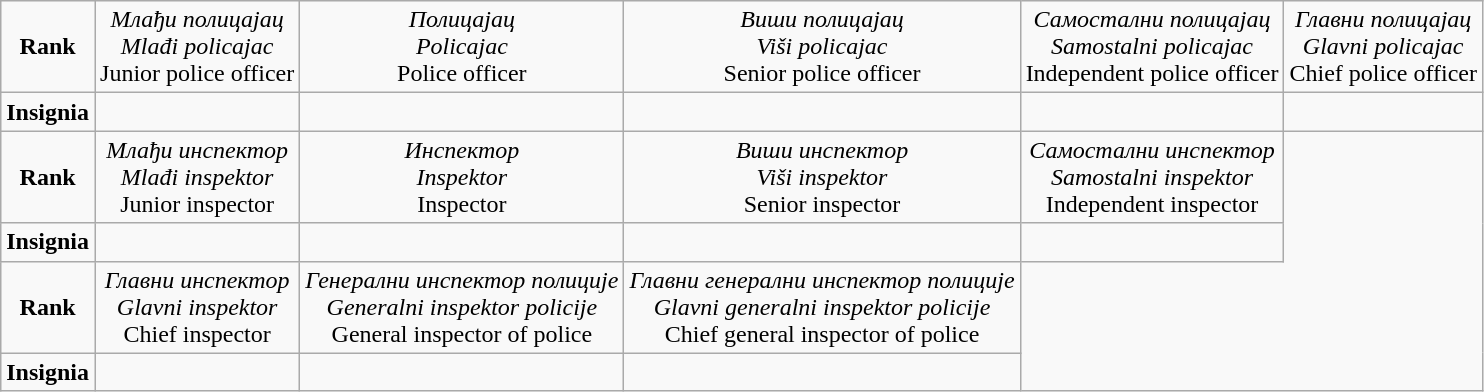<table class="wikitable" style="text-align:center">
<tr>
<td><strong>Rank</strong></td>
<td><em>Млађи полицајац</em><br><em>Mlađi policajac</em><br>Junior police officer</td>
<td><em>Полицајац</em><br><em>Policajac</em><br>Police officer</td>
<td><em>Виши полицајац</em><br><em>Viši policajac</em><br>Senior police officer</td>
<td><em>Самостални полицајац</em><br><em>Samostalni policajac</em><br>Independent police officer</td>
<td><em>Главни полицајац</em><br><em>Glavni policajac</em><br>Chief police officer</td>
</tr>
<tr>
<td><strong>Insignia</strong></td>
<td></td>
<td></td>
<td></td>
<td></td>
<td></td>
</tr>
<tr>
<td><strong>Rank</strong></td>
<td><em>Млађи инспектор</em><br><em>Mlađi inspektor</em><br>Junior inspector</td>
<td><em>Инспектор</em><br><em>Inspektor</em><br>Inspector</td>
<td><em>Виши инспектор</em><br><em>Viši inspektor</em><br>Senior inspector</td>
<td><em>Самостални инспектор</em><br><em>Samostalni inspektor</em><br>Independent inspector</td>
</tr>
<tr>
<td><strong>Insignia</strong></td>
<td></td>
<td></td>
<td></td>
<td></td>
</tr>
<tr>
<td><strong>Rank</strong></td>
<td><em>Главни инспектор</em><br><em>Glavni inspektor</em><br>Chief inspector</td>
<td><em>Генерални инспектор полиције</em><br><em>Generalni inspektor policije</em><br>General inspector of police</td>
<td><em>Главни генерални инспектор полиције</em><br><em>Glavni generalni inspektor policije</em><br>Chief general inspector of police</td>
</tr>
<tr>
<td><strong>Insignia</strong></td>
<td></td>
<td></td>
<td></td>
</tr>
</table>
